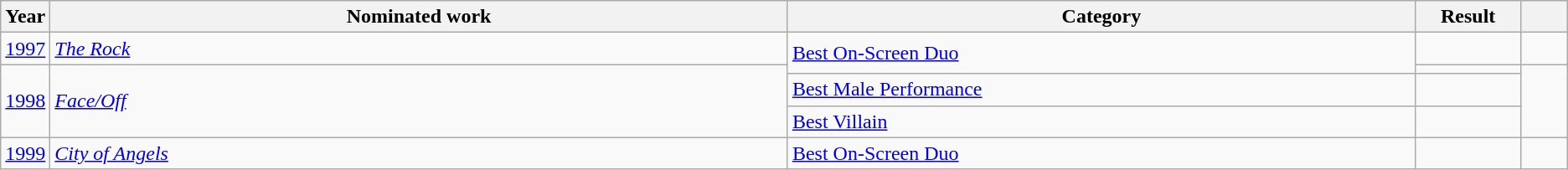<table class="wikitable sortable">
<tr>
<th scope="col" style="width:1em;">Year</th>
<th scope="col" style="width:39em;">Nominated work</th>
<th scope="col" style="width:33em;">Category</th>
<th scope="col" style="width:5em;">Result</th>
<th scope="col" style="width:2em;" class="unsortable"></th>
</tr>
<tr>
<td><a href='#'>1997</a></td>
<td><em><a href='#'>The Rock</a></em></td>
<td rowspan=2><a href='#'>Best On-Screen Duo</a></td>
<td></td>
<td style="text-align:center;"></td>
</tr>
<tr>
<td rowspan="3"><a href='#'>1998</a></td>
<td rowspan="3"><em><a href='#'>Face/Off</a></em></td>
<td></td>
<td style="text-align:center;" rowspan="3"></td>
</tr>
<tr>
<td><a href='#'>Best Male Performance</a></td>
<td></td>
</tr>
<tr>
<td><a href='#'>Best Villain</a></td>
<td></td>
</tr>
<tr>
<td><a href='#'>1999</a></td>
<td><em><a href='#'>City of Angels</a></em></td>
<td><a href='#'>Best On-Screen Duo</a></td>
<td></td>
<td style="text-align:center;"></td>
</tr>
</table>
